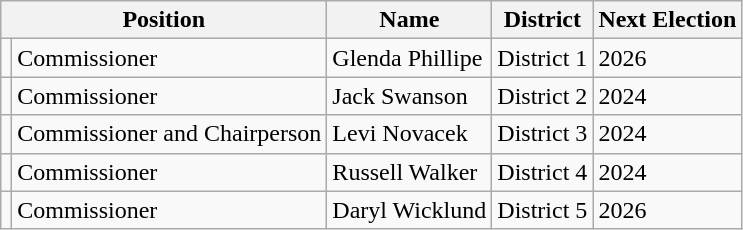<table class="wikitable">
<tr>
<th colspan="2">Position</th>
<th>Name</th>
<th>District</th>
<th>Next Election</th>
</tr>
<tr>
<td></td>
<td>Commissioner</td>
<td>Glenda Phillipe</td>
<td>District 1</td>
<td>2026</td>
</tr>
<tr>
<td></td>
<td>Commissioner</td>
<td>Jack Swanson</td>
<td>District 2</td>
<td>2024</td>
</tr>
<tr>
<td></td>
<td>Commissioner and Chairperson</td>
<td>Levi Novacek</td>
<td>District 3</td>
<td>2024</td>
</tr>
<tr>
<td></td>
<td>Commissioner</td>
<td>Russell Walker</td>
<td>District 4</td>
<td>2024</td>
</tr>
<tr>
<td></td>
<td>Commissioner</td>
<td>Daryl Wicklund</td>
<td>District 5</td>
<td>2026</td>
</tr>
</table>
